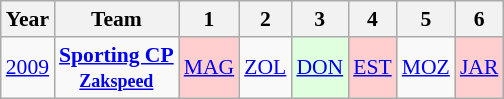<table class="wikitable" style="text-align:center; font-size:90%">
<tr>
<th>Year</th>
<th>Team</th>
<th>1</th>
<th>2</th>
<th>3</th>
<th>4</th>
<th>5</th>
<th>6</th>
</tr>
<tr>
<td><a href='#'>2009</a></td>
<td><strong><a href='#'>Sporting CP</a><br><small><a href='#'>Zakspeed</a></small></strong></td>
<td style="background:#ffcfcf;"><a href='#'>MAG</a> <br></td>
<td><a href='#'>ZOL</a> <br></td>
<td style="background:#dfffdf;"><a href='#'>DON</a>  <br></td>
<td style="background:#ffcfcf;"><a href='#'>EST</a> <br></td>
<td><a href='#'>MOZ</a>  <br></td>
<td style="background:#ffcfcf;"><a href='#'>JAR</a>  <br></td>
</tr>
</table>
